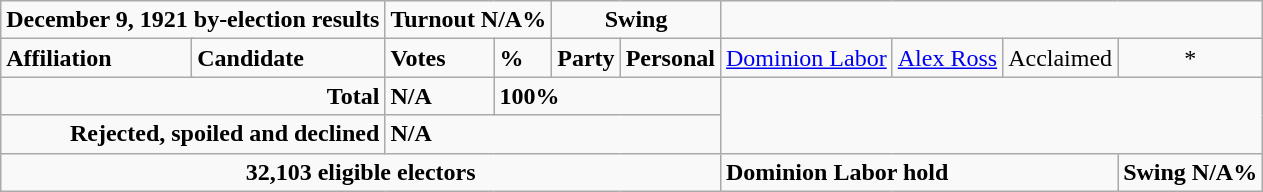<table class="wikitable">
<tr>
<td colspan="3" align=center><strong>December 9, 1921 by-election results</strong></td>
<td colspan="2"><span><strong>Turnout N/A%</strong></span></td>
<td colspan="2" align=center><strong>Swing</strong></td>
</tr>
<tr>
<td colspan="2" rowspan="1" align="left" valign="top"><strong>Affiliation</strong></td>
<td><strong>Candidate</strong></td>
<td><strong>Votes</strong></td>
<td><strong>%</strong></td>
<td><strong>Party</strong></td>
<td><strong>Personal</strong><br></td>
<td><a href='#'>Dominion Labor</a></td>
<td><a href='#'>Alex Ross</a></td>
<td colspan=2>Acclaimed</td>
<td colspan=2 align=center>*</td>
</tr>
<tr>
<td colspan="3" align ="right"><strong>Total</strong></td>
<td><strong>N/A</strong></td>
<td colspan=3><strong>100%</strong></td>
</tr>
<tr>
<td colspan="3" align="right"><strong>Rejected, spoiled and declined</strong></td>
<td colspan="4"><strong>N/A</strong></td>
</tr>
<tr>
<td align=center colspan=7><strong>32,103 eligible electors</strong><br></td>
<td colspan=4><strong>Dominion Labor hold</strong></td>
<td colspan=2><strong>Swing N/A%</strong></td>
</tr>
</table>
